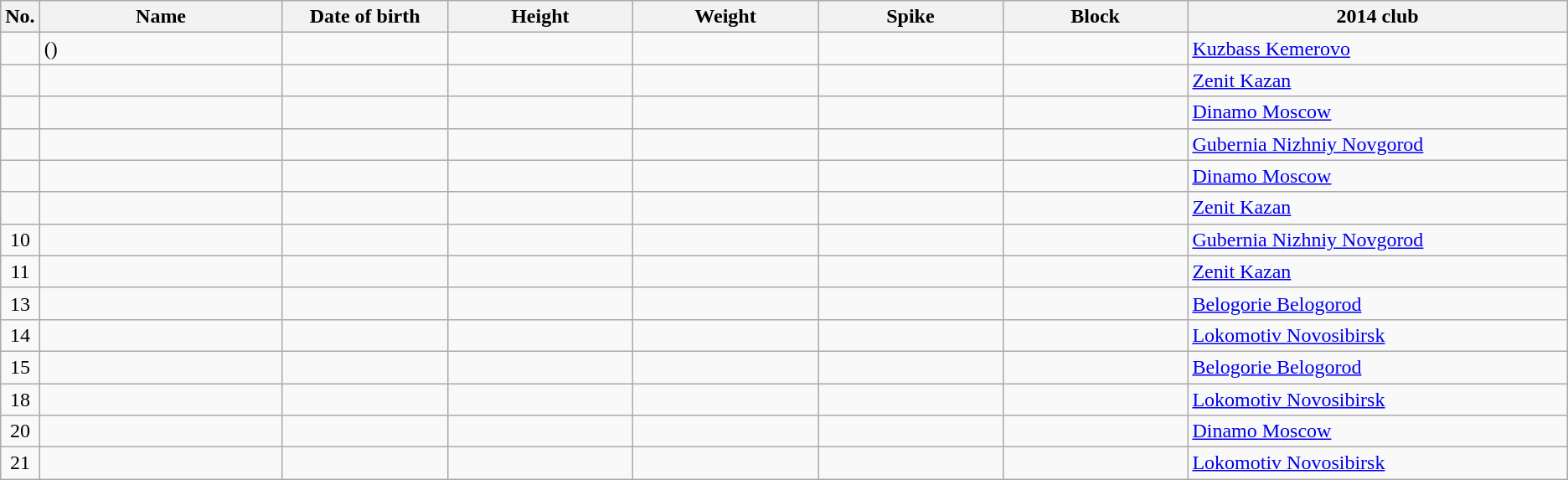<table class="wikitable sortable" style="font-size:100%; text-align:center;">
<tr>
<th>No.</th>
<th style="width:12em">Name</th>
<th style="width:8em">Date of birth</th>
<th style="width:9em">Height</th>
<th style="width:9em">Weight</th>
<th style="width:9em">Spike</th>
<th style="width:9em">Block</th>
<th style="width:19em">2014 club</th>
</tr>
<tr>
<td></td>
<td align=left> ()</td>
<td align=right></td>
<td></td>
<td></td>
<td></td>
<td></td>
<td align=left> <a href='#'>Kuzbass Kemerovo</a></td>
</tr>
<tr>
<td></td>
<td align=left></td>
<td align=right></td>
<td></td>
<td></td>
<td></td>
<td></td>
<td align=left> <a href='#'>Zenit Kazan</a></td>
</tr>
<tr>
<td></td>
<td align=left></td>
<td align=right></td>
<td></td>
<td></td>
<td></td>
<td></td>
<td align=left> <a href='#'>Dinamo Moscow</a></td>
</tr>
<tr>
<td></td>
<td align=left></td>
<td align=right></td>
<td></td>
<td></td>
<td></td>
<td></td>
<td align=left> <a href='#'>Gubernia Nizhniy Novgorod</a></td>
</tr>
<tr>
<td></td>
<td align=left></td>
<td align=right></td>
<td></td>
<td></td>
<td></td>
<td></td>
<td align=left> <a href='#'>Dinamo Moscow</a></td>
</tr>
<tr>
<td></td>
<td align=left></td>
<td align=right></td>
<td></td>
<td></td>
<td></td>
<td></td>
<td align=left> <a href='#'>Zenit Kazan</a></td>
</tr>
<tr>
<td>10</td>
<td align=left></td>
<td align=right></td>
<td></td>
<td></td>
<td></td>
<td></td>
<td align=left> <a href='#'>Gubernia Nizhniy Novgorod</a></td>
</tr>
<tr>
<td>11</td>
<td align=left></td>
<td align=right></td>
<td></td>
<td></td>
<td></td>
<td></td>
<td align=left> <a href='#'>Zenit Kazan</a></td>
</tr>
<tr>
<td>13</td>
<td align=left></td>
<td align=right></td>
<td></td>
<td></td>
<td></td>
<td></td>
<td align=left> <a href='#'>Belogorie Belogorod</a></td>
</tr>
<tr>
<td>14</td>
<td align=left></td>
<td align=right></td>
<td></td>
<td></td>
<td></td>
<td></td>
<td align=left> <a href='#'>Lokomotiv Novosibirsk</a></td>
</tr>
<tr>
<td>15</td>
<td align=left></td>
<td align=right></td>
<td></td>
<td></td>
<td></td>
<td></td>
<td align=left> <a href='#'>Belogorie Belogorod</a></td>
</tr>
<tr>
<td>18</td>
<td align=left></td>
<td align=right></td>
<td></td>
<td></td>
<td></td>
<td></td>
<td align=left> <a href='#'>Lokomotiv Novosibirsk</a></td>
</tr>
<tr>
<td>20</td>
<td align=left></td>
<td align=right></td>
<td></td>
<td></td>
<td></td>
<td></td>
<td align=left> <a href='#'>Dinamo Moscow</a></td>
</tr>
<tr>
<td>21</td>
<td align=left></td>
<td align=right></td>
<td></td>
<td></td>
<td></td>
<td></td>
<td align=left> <a href='#'>Lokomotiv Novosibirsk</a></td>
</tr>
</table>
